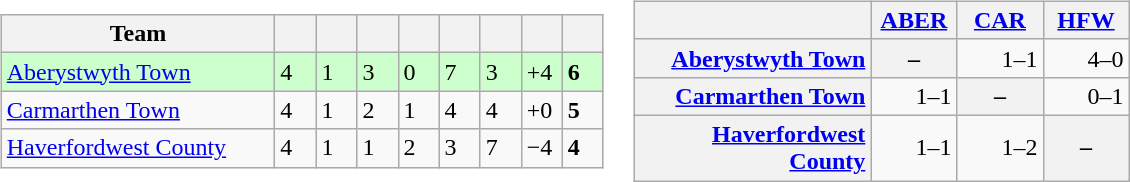<table>
<tr>
<td><br><table class="wikitable" style="text-align: left;">
<tr>
<th width=175>Team</th>
<th width=20></th>
<th width=20></th>
<th width=20></th>
<th width=20></th>
<th width=20></th>
<th width=20></th>
<th width=20></th>
<th width=20></th>
</tr>
<tr bgcolor="#ccffcc">
<td align=left><a href='#'>Aberystwyth Town</a></td>
<td>4</td>
<td>1</td>
<td>3</td>
<td>0</td>
<td>7</td>
<td>3</td>
<td>+4</td>
<td><strong>6</strong></td>
</tr>
<tr>
<td align=left><a href='#'>Carmarthen Town</a></td>
<td>4</td>
<td>1</td>
<td>2</td>
<td>1</td>
<td>4</td>
<td>4</td>
<td>+0</td>
<td><strong>5</strong></td>
</tr>
<tr>
<td align=left><a href='#'>Haverfordwest County</a></td>
<td>4</td>
<td>1</td>
<td>1</td>
<td>2</td>
<td>3</td>
<td>7</td>
<td>−4</td>
<td><strong>4</strong></td>
</tr>
</table>
</td>
<td><br><table class="wikitable" style="text-align:right">
<tr>
<th width="150"> </th>
<th width="50"><a href='#'>ABER</a></th>
<th width="50"><a href='#'>CAR</a></th>
<th width="50"><a href='#'>HFW</a></th>
</tr>
<tr>
<th style="text-align:right;"><a href='#'>Aberystwyth Town</a></th>
<th>–</th>
<td title="Aberystwyth Town v Carmarthen Town">1–1</td>
<td title="Aberystwyth Town v Haverfordwest County">4–0</td>
</tr>
<tr>
<th style="text-align:right;"><a href='#'>Carmarthen Town</a></th>
<td title="Carmarthen Town v Aberystwyth Town">1–1</td>
<th>–</th>
<td title="Carmarthen Town v Haverfordwest County">0–1</td>
</tr>
<tr>
<th style="text-align:right;"><a href='#'>Haverfordwest County</a></th>
<td title="Haverfordwest County v Aberystwyth Town">1–1</td>
<td title="Haverfordwest County v Carmarthen Town">1–2</td>
<th>–</th>
</tr>
</table>
</td>
</tr>
</table>
